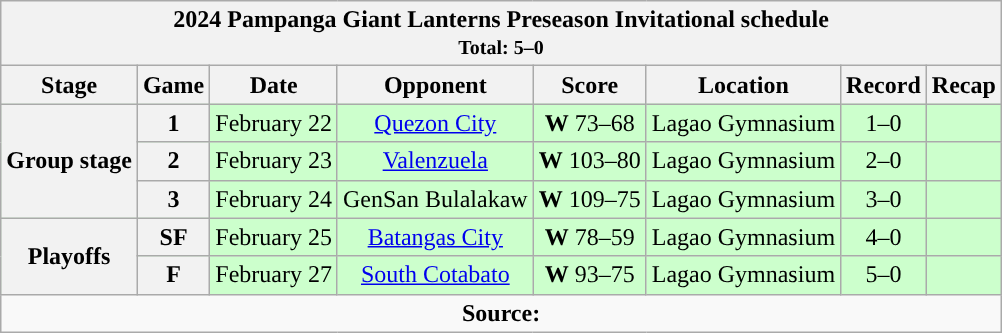<table class="wikitable" style="text-align:center">
<tr>
<th colspan=8>2024 Pampanga Giant Lanterns Preseason Invitational schedule <br> <small> Total: 5–0</small></th>
</tr>
<tr>
<th>Stage</th>
<th>Game</th>
<th>Date</th>
<th>Opponent</th>
<th>Score</th>
<th>Location</th>
<th>Record</th>
<th>Recap<br></th>
</tr>
<tr style="background:#cfc">
<th rowspan=3>Group stage</th>
<th>1</th>
<td>February 22</td>
<td><a href='#'>Quezon City</a></td>
<td><strong>W</strong> 73–68</td>
<td>Lagao Gymnasium</td>
<td>1–0</td>
<td></td>
</tr>
<tr style="background:#cfc">
<th>2</th>
<td>February 23</td>
<td><a href='#'>Valenzuela</a></td>
<td><strong>W</strong> 103–80</td>
<td>Lagao Gymnasium</td>
<td>2–0</td>
<td></td>
</tr>
<tr style="background:#cfc">
<th>3</th>
<td>February 24</td>
<td>GenSan Bulalakaw</td>
<td><strong>W</strong> 109–75</td>
<td>Lagao Gymnasium</td>
<td>3–0</td>
<td><br></td>
</tr>
<tr style="background:#cfc">
<th rowspan=2>Playoffs</th>
<th>SF</th>
<td>February 25</td>
<td><a href='#'>Batangas City</a></td>
<td><strong>W</strong> 78–59</td>
<td>Lagao Gymnasium</td>
<td>4–0</td>
<td></td>
</tr>
<tr style="background:#cfc">
<th>F</th>
<td>February 27</td>
<td><a href='#'>South Cotabato</a></td>
<td><strong>W</strong> 93–75</td>
<td>Lagao Gymnasium</td>
<td>5–0</td>
<td></td>
</tr>
<tr>
<td colspan=8 align=center><strong>Source: </strong></td>
</tr>
</table>
